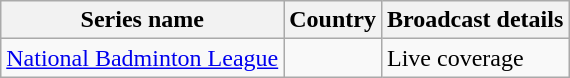<table class="wikitable">
<tr>
<th>Series name</th>
<th>Country</th>
<th>Broadcast details</th>
</tr>
<tr>
<td><a href='#'>National Badminton League</a></td>
<td></td>
<td>Live coverage</td>
</tr>
</table>
